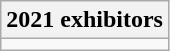<table class="wikitable collapsible autocollapse">
<tr>
<th colspan="2">2021 exhibitors</th>
</tr>
<tr>
<td valign=top></td>
</tr>
</table>
